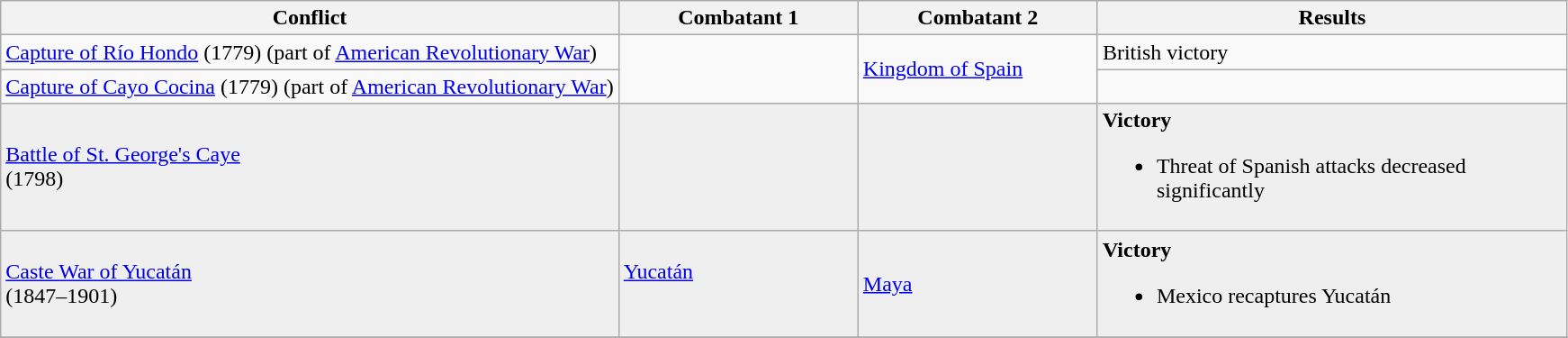<table class="wikitable">
<tr>
<th>Conflict</th>
<th width=170px>Combatant 1</th>
<th width=170px>Combatant 2</th>
<th width=340px>Results</th>
</tr>
<tr>
<td><a href='#'>Capture of Río Hondo</a> (1779) (part of <a href='#'>American Revolutionary War</a>)</td>
<td rowspan="2"></td>
<td rowspan="2"> <a href='#'>Kingdom of Spain</a></td>
<td>British victory</td>
</tr>
<tr>
<td><a href='#'>Capture of Cayo Cocina</a> (1779) (part of <a href='#'>American Revolutionary War</a>)</td>
<td></td>
</tr>
<tr>
<td style="background:#efefef"><a href='#'>Battle of St. George's Caye</a><br>(1798)</td>
<td style="background:#efefef"><br></td>
<td style="background:#efefef"></td>
<td style="background:#efefef"><strong>Victory</strong><br><ul><li>Threat of Spanish attacks decreased significantly</li></ul></td>
</tr>
<tr>
<td style="background:#efefef"><a href='#'>Caste War of Yucatán</a><br>(1847–1901)</td>
<td style="background:#efefef"><br> <a href='#'>Yucatán</a><br><br><br></td>
<td style="background:#efefef"><a href='#'>Maya</a></td>
<td style="background:#efefef"><strong>Victory</strong><br><ul><li>Mexico recaptures Yucatán</li></ul></td>
</tr>
<tr>
</tr>
</table>
